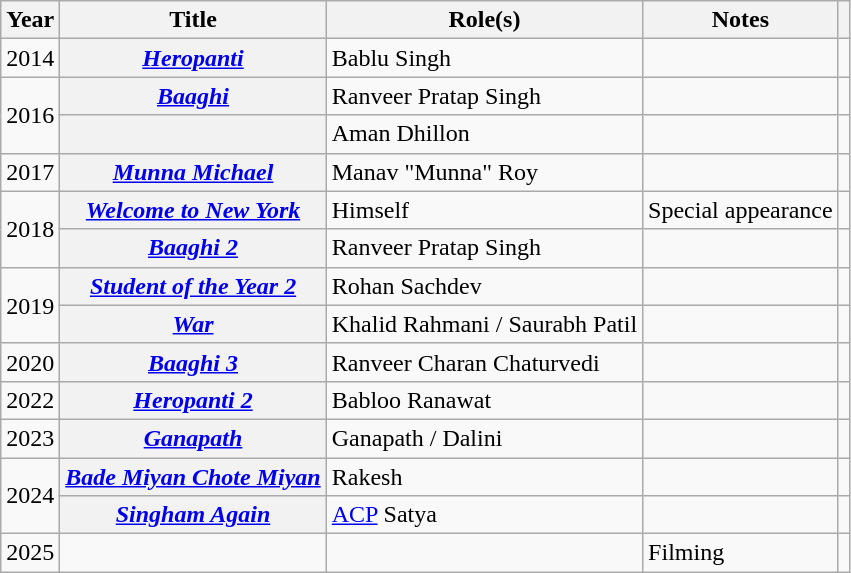<table class="wikitable sortable plainrowheaders">
<tr style="text-align:center;">
<th scope="col">Year</th>
<th scope="col">Title</th>
<th scope="col">Role(s)</th>
<th class="unsortable" scope="col">Notes</th>
<th class="unsortable" scope="col"></th>
</tr>
<tr>
<td>2014</td>
<th scope="row" align="left"><em><a href='#'>Heropanti</a></em></th>
<td>Bablu Singh</td>
<td></td>
<td></td>
</tr>
<tr>
<td rowspan="2">2016</td>
<th scope="row" align="left"><em><a href='#'>Baaghi</a></em></th>
<td>Ranveer Pratap Singh</td>
<td></td>
<td></td>
</tr>
<tr>
<th scope="row" align="left"></th>
<td>Aman Dhillon</td>
<td></td>
<td></td>
</tr>
<tr>
<td>2017</td>
<th scope="row" align="left"><em><a href='#'>Munna Michael</a></em></th>
<td>Manav "Munna" Roy</td>
<td></td>
<td></td>
</tr>
<tr>
<td rowspan="2">2018</td>
<th scope="row" align="left"><em><a href='#'>Welcome to New York</a></em></th>
<td>Himself</td>
<td>Special appearance</td>
<td></td>
</tr>
<tr>
<th scope="row" align="left"><em><a href='#'>Baaghi 2</a></em></th>
<td>Ranveer Pratap Singh</td>
<td></td>
<td></td>
</tr>
<tr>
<td rowspan="2">2019</td>
<th scope="row" align="left"><em><a href='#'>Student of the Year 2</a></em></th>
<td>Rohan Sachdev</td>
<td></td>
<td></td>
</tr>
<tr>
<th scope="row" align="left"><em><a href='#'>War</a></em></th>
<td>Khalid Rahmani / Saurabh Patil</td>
<td></td>
<td></td>
</tr>
<tr>
<td>2020</td>
<th scope="row" align="left"><em><a href='#'>Baaghi 3</a></em></th>
<td>Ranveer Charan Chaturvedi</td>
<td></td>
<td></td>
</tr>
<tr>
<td>2022</td>
<th scope="row" align="left"><em><a href='#'>Heropanti 2</a></em></th>
<td>Babloo Ranawat</td>
<td></td>
<td></td>
</tr>
<tr>
<td>2023</td>
<th scope="row" align="left"><em><a href='#'>Ganapath</a></em></th>
<td>Ganapath / Dalini</td>
<td></td>
<td></td>
</tr>
<tr>
<td rowspan="2">2024</td>
<th scope="row" align="left"><em><a href='#'>Bade Miyan Chote Miyan</a></em></th>
<td>Rakesh</td>
<td></td>
<td></td>
</tr>
<tr>
<th scope="row" align="left"><em><a href='#'>Singham Again</a></em></th>
<td><a href='#'>ACP</a> Satya</td>
<td></td>
<td></td>
</tr>
<tr>
<td>2025</td>
<td></td>
<td></td>
<td>Filming</td>
<td></td>
</tr>
</table>
